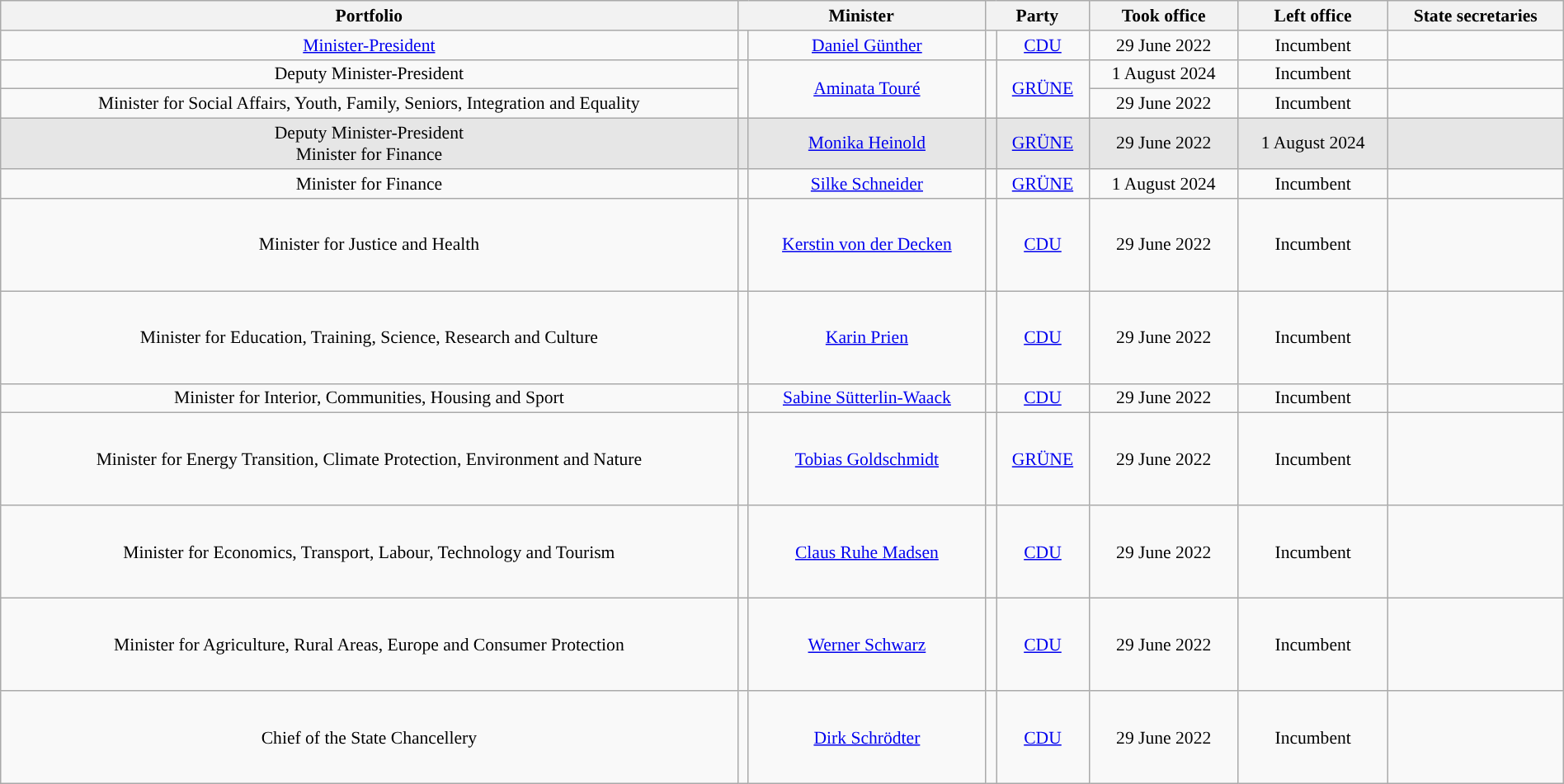<table class="wikitable" style="width:100%; text-align:center; font-size:90%">
<tr>
<th>Portfolio</th>
<th colspan="2">Minister</th>
<th colspan="2">Party</th>
<th>Took office</th>
<th>Left office</th>
<th>State secretaries</th>
</tr>
<tr>
<td><a href='#'>Minister-President</a></td>
<td></td>
<td><a href='#'>Daniel Günther</a><br></td>
<td></td>
<td><a href='#'>CDU</a></td>
<td>29 June 2022</td>
<td>Incumbent</td>
<td></td>
</tr>
<tr>
<td>Deputy Minister-President</td>
<td rowspan="2"></td>
<td rowspan="2"><a href='#'>Aminata Touré</a><br></td>
<td rowspan="2"></td>
<td rowspan="2"><a href='#'>GRÜNE</a></td>
<td>1 August 2024</td>
<td>Incumbent</td>
<td></td>
</tr>
<tr>
<td>Minister for Social Affairs, Youth, Family, Seniors, Integration and Equality</td>
<td>29 June 2022</td>
<td>Incumbent</td>
<td></td>
</tr>
<tr style="background-color:#E6E6E6">
<td>Deputy Minister-President<br>Minister for Finance</td>
<td></td>
<td><a href='#'>Monika Heinold</a><br></td>
<td></td>
<td><a href='#'>GRÜNE</a></td>
<td>29 June 2022</td>
<td>1 August 2024</td>
<td></td>
</tr>
<tr>
<td>Minister for Finance</td>
<td></td>
<td><a href='#'>Silke Schneider</a><br></td>
<td></td>
<td><a href='#'>GRÜNE</a></td>
<td>1 August 2024</td>
<td>Incumbent</td>
<td></td>
</tr>
<tr style="height:75px">
<td>Minister for Justice and Health</td>
<td></td>
<td><a href='#'>Kerstin von der Decken</a><br></td>
<td></td>
<td><a href='#'>CDU</a></td>
<td>29 June 2022</td>
<td>Incumbent</td>
<td></td>
</tr>
<tr style="height:75px">
<td>Minister for Education, Training, Science, Research and Culture</td>
<td></td>
<td><a href='#'>Karin Prien</a><br></td>
<td></td>
<td><a href='#'>CDU</a></td>
<td>29 June 2022</td>
<td>Incumbent</td>
<td></td>
</tr>
<tr>
<td>Minister for Interior, Communities, Housing and Sport</td>
<td></td>
<td><a href='#'>Sabine Sütterlin-Waack</a><br></td>
<td></td>
<td><a href='#'>CDU</a></td>
<td>29 June 2022</td>
<td>Incumbent</td>
<td></td>
</tr>
<tr style="height:75px">
<td>Minister for Energy Transition, Climate Protection, Environment and Nature</td>
<td></td>
<td><a href='#'>Tobias Goldschmidt</a><br></td>
<td></td>
<td><a href='#'>GRÜNE</a></td>
<td>29 June 2022</td>
<td>Incumbent</td>
<td></td>
</tr>
<tr style="height:75px">
<td>Minister for Economics, Transport, Labour, Technology and Tourism</td>
<td></td>
<td><a href='#'>Claus Ruhe Madsen</a><br></td>
<td></td>
<td><a href='#'>CDU</a></td>
<td>29 June 2022</td>
<td>Incumbent</td>
<td></td>
</tr>
<tr style="height:75px">
<td>Minister for Agriculture, Rural Areas, Europe and Consumer Protection</td>
<td></td>
<td><a href='#'>Werner Schwarz</a><br></td>
<td></td>
<td><a href='#'>CDU</a></td>
<td>29 June 2022</td>
<td>Incumbent</td>
<td></td>
</tr>
<tr style="height:75px">
<td>Chief of the State Chancellery</td>
<td></td>
<td><a href='#'>Dirk Schrödter</a><br></td>
<td></td>
<td><a href='#'>CDU</a></td>
<td>29 June 2022</td>
<td>Incumbent</td>
<td></td>
</tr>
</table>
